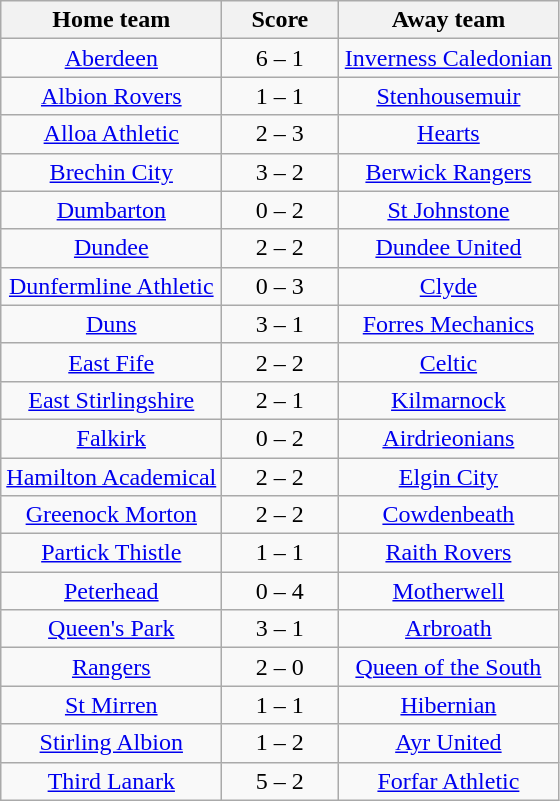<table class="wikitable" style="text-align: center">
<tr>
<th width=140>Home team</th>
<th width=70>Score</th>
<th width=140>Away team</th>
</tr>
<tr>
<td><a href='#'>Aberdeen</a></td>
<td>6 – 1</td>
<td><a href='#'>Inverness Caledonian</a></td>
</tr>
<tr>
<td><a href='#'>Albion Rovers</a></td>
<td>1 – 1</td>
<td><a href='#'>Stenhousemuir</a></td>
</tr>
<tr>
<td><a href='#'>Alloa Athletic</a></td>
<td>2 – 3</td>
<td><a href='#'>Hearts</a></td>
</tr>
<tr>
<td><a href='#'>Brechin City</a></td>
<td>3 – 2</td>
<td><a href='#'>Berwick Rangers</a></td>
</tr>
<tr>
<td><a href='#'>Dumbarton</a></td>
<td>0 – 2</td>
<td><a href='#'>St Johnstone</a></td>
</tr>
<tr>
<td><a href='#'>Dundee</a></td>
<td>2 – 2</td>
<td><a href='#'>Dundee United</a></td>
</tr>
<tr>
<td><a href='#'>Dunfermline Athletic</a></td>
<td>0 – 3</td>
<td><a href='#'>Clyde</a></td>
</tr>
<tr>
<td><a href='#'>Duns</a></td>
<td>3 – 1</td>
<td><a href='#'>Forres Mechanics</a></td>
</tr>
<tr>
<td><a href='#'>East Fife</a></td>
<td>2 – 2</td>
<td><a href='#'>Celtic</a></td>
</tr>
<tr>
<td><a href='#'>East Stirlingshire</a></td>
<td>2 – 1</td>
<td><a href='#'>Kilmarnock</a></td>
</tr>
<tr>
<td><a href='#'>Falkirk</a></td>
<td>0 – 2</td>
<td><a href='#'>Airdrieonians</a></td>
</tr>
<tr>
<td><a href='#'>Hamilton Academical</a></td>
<td>2 – 2</td>
<td><a href='#'>Elgin City</a></td>
</tr>
<tr>
<td><a href='#'>Greenock Morton</a></td>
<td>2 – 2</td>
<td><a href='#'>Cowdenbeath</a></td>
</tr>
<tr>
<td><a href='#'>Partick Thistle</a></td>
<td>1 – 1</td>
<td><a href='#'>Raith Rovers</a></td>
</tr>
<tr>
<td><a href='#'>Peterhead</a></td>
<td>0 – 4</td>
<td><a href='#'>Motherwell</a></td>
</tr>
<tr>
<td><a href='#'>Queen's Park</a></td>
<td>3 – 1</td>
<td><a href='#'>Arbroath</a></td>
</tr>
<tr>
<td><a href='#'>Rangers</a></td>
<td>2 – 0</td>
<td><a href='#'>Queen of the South</a></td>
</tr>
<tr>
<td><a href='#'>St Mirren</a></td>
<td>1 – 1</td>
<td><a href='#'>Hibernian</a></td>
</tr>
<tr>
<td><a href='#'>Stirling Albion</a></td>
<td>1 – 2</td>
<td><a href='#'>Ayr United</a></td>
</tr>
<tr>
<td><a href='#'>Third Lanark</a></td>
<td>5 – 2</td>
<td><a href='#'>Forfar Athletic</a></td>
</tr>
</table>
